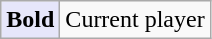<table class=wikitable>
<tr>
<td bgcolor=E6E6FA><strong>Bold</strong></td>
<td>Current player</td>
</tr>
</table>
